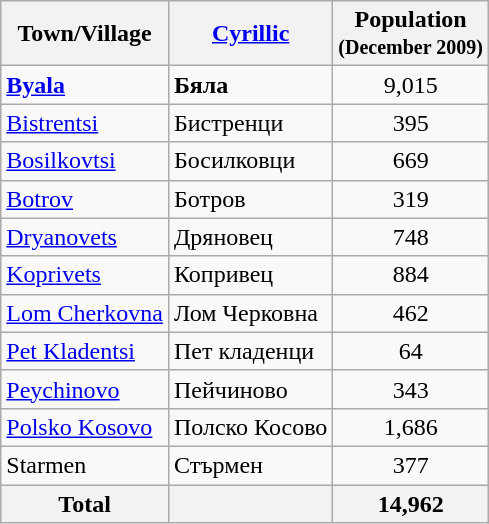<table class="wikitable sortable">
<tr>
<th>Town/Village</th>
<th><a href='#'>Cyrillic</a></th>
<th>Population<br><small>(December 2009)</small></th>
</tr>
<tr>
<td><strong><a href='#'>Byala</a></strong></td>
<td><strong>Бяла</strong></td>
<td align="center">9,015</td>
</tr>
<tr>
<td><a href='#'>Bistrentsi</a></td>
<td>Бистренци</td>
<td align="center">395</td>
</tr>
<tr>
<td><a href='#'>Bosilkovtsi</a></td>
<td>Босилковци</td>
<td align="center">669</td>
</tr>
<tr>
<td><a href='#'>Botrov</a></td>
<td>Ботров</td>
<td align="center">319</td>
</tr>
<tr>
<td><a href='#'>Dryanovets</a></td>
<td>Дряновец</td>
<td align="center">748</td>
</tr>
<tr>
<td><a href='#'>Koprivets</a></td>
<td>Копривец</td>
<td align="center">884</td>
</tr>
<tr>
<td><a href='#'>Lom Cherkovna</a></td>
<td>Лом Черковна</td>
<td align="center">462</td>
</tr>
<tr>
<td><a href='#'>Pet Kladentsi</a></td>
<td>Пет кладенци</td>
<td align="center">64</td>
</tr>
<tr>
<td><a href='#'>Peychinovo</a></td>
<td>Пейчиново</td>
<td align="center">343</td>
</tr>
<tr>
<td><a href='#'>Polsko Kosovo</a></td>
<td>Полско Косово</td>
<td align="center">1,686</td>
</tr>
<tr>
<td>Starmen</td>
<td>Стърмен</td>
<td align="center">377</td>
</tr>
<tr>
<th>Total</th>
<th></th>
<th align="center">14,962</th>
</tr>
</table>
